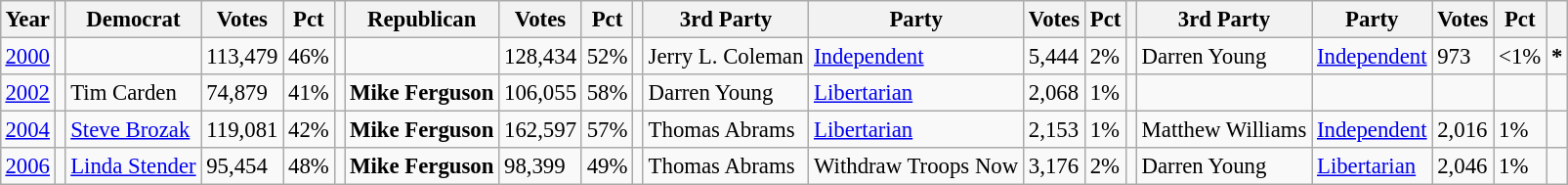<table class="wikitable" style="margin:0.5em ; font-size:95%">
<tr>
<th>Year</th>
<th></th>
<th>Democrat</th>
<th>Votes</th>
<th>Pct</th>
<th></th>
<th>Republican</th>
<th>Votes</th>
<th>Pct</th>
<th></th>
<th>3rd Party</th>
<th>Party</th>
<th>Votes</th>
<th>Pct</th>
<th></th>
<th>3rd Party</th>
<th>Party</th>
<th>Votes</th>
<th>Pct</th>
<th></th>
</tr>
<tr>
<td><a href='#'>2000</a></td>
<td></td>
<td></td>
<td>113,479</td>
<td>46%</td>
<td></td>
<td></td>
<td>128,434</td>
<td>52%</td>
<td></td>
<td>Jerry L. Coleman</td>
<td><a href='#'>Independent</a></td>
<td>5,444</td>
<td>2%</td>
<td></td>
<td>Darren Young</td>
<td><a href='#'>Independent</a></td>
<td>973</td>
<td><1%</td>
<td><strong>*</strong></td>
</tr>
<tr>
<td><a href='#'>2002</a></td>
<td></td>
<td>Tim Carden</td>
<td>74,879</td>
<td>41%</td>
<td></td>
<td><strong>Mike Ferguson</strong></td>
<td>106,055</td>
<td>58%</td>
<td></td>
<td>Darren Young</td>
<td><a href='#'>Libertarian</a></td>
<td>2,068</td>
<td>1%</td>
<td></td>
<td></td>
<td></td>
<td></td>
<td></td>
<td></td>
</tr>
<tr>
<td><a href='#'>2004</a></td>
<td></td>
<td><a href='#'>Steve Brozak</a></td>
<td>119,081</td>
<td>42%</td>
<td></td>
<td><strong>Mike Ferguson</strong></td>
<td>162,597</td>
<td>57%</td>
<td></td>
<td>Thomas Abrams</td>
<td><a href='#'>Libertarian</a></td>
<td>2,153</td>
<td>1%</td>
<td></td>
<td>Matthew Williams</td>
<td><a href='#'>Independent</a></td>
<td>2,016</td>
<td>1%</td>
<td></td>
</tr>
<tr>
<td><a href='#'>2006</a></td>
<td></td>
<td><a href='#'>Linda Stender</a></td>
<td>95,454</td>
<td>48%</td>
<td></td>
<td><strong>Mike Ferguson</strong></td>
<td>98,399</td>
<td>49%</td>
<td></td>
<td>Thomas Abrams</td>
<td>Withdraw Troops Now</td>
<td>3,176</td>
<td>2%</td>
<td></td>
<td>Darren Young</td>
<td><a href='#'>Libertarian</a></td>
<td>2,046</td>
<td>1%</td>
<td></td>
</tr>
</table>
